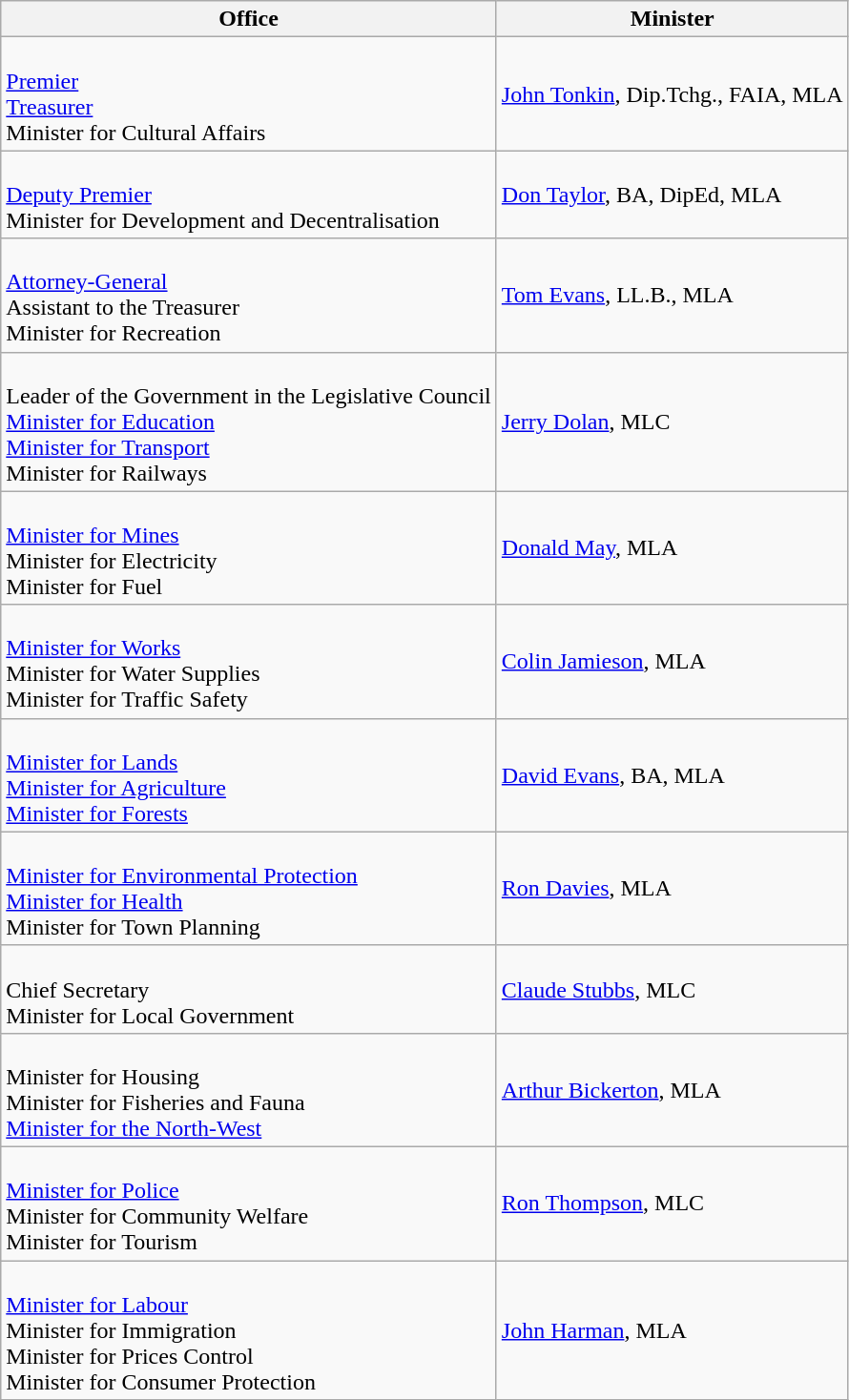<table class="wikitable">
<tr>
<th>Office</th>
<th>Minister</th>
</tr>
<tr>
<td><br><a href='#'>Premier</a><br>
<a href='#'>Treasurer</a><br>
Minister for Cultural Affairs<br></td>
<td><a href='#'>John Tonkin</a>, Dip.Tchg., FAIA, MLA</td>
</tr>
<tr>
<td><br><a href='#'>Deputy Premier</a><br>
Minister for Development and Decentralisation<br></td>
<td><a href='#'>Don Taylor</a>, BA, DipEd, MLA</td>
</tr>
<tr>
<td><br><a href='#'>Attorney-General</a><br>
Assistant to the Treasurer<br>
Minister for Recreation</td>
<td><a href='#'>Tom Evans</a>, LL.B., MLA</td>
</tr>
<tr>
<td><br>Leader of the Government in the Legislative Council<br>
<a href='#'>Minister for Education</a><br>
<a href='#'>Minister for Transport</a><br>
Minister for Railways<br></td>
<td><a href='#'>Jerry Dolan</a>, MLC</td>
</tr>
<tr>
<td><br><a href='#'>Minister for Mines</a><br>
Minister for Electricity<br>
Minister for Fuel<br></td>
<td><a href='#'>Donald May</a>, MLA</td>
</tr>
<tr>
<td><br><a href='#'>Minister for Works</a><br>
Minister for Water Supplies<br>
Minister for Traffic Safety</td>
<td><a href='#'>Colin Jamieson</a>, MLA</td>
</tr>
<tr>
<td><br><a href='#'>Minister for Lands</a><br>
<a href='#'>Minister for Agriculture</a><br>
<a href='#'>Minister for Forests</a><br></td>
<td><a href='#'>David Evans</a>, BA, MLA</td>
</tr>
<tr>
<td><br><a href='#'>Minister for Environmental Protection</a><br>
<a href='#'>Minister for Health</a><br>
Minister for Town Planning<br></td>
<td><a href='#'>Ron Davies</a>, MLA</td>
</tr>
<tr>
<td><br>Chief Secretary<br>
Minister for Local Government<br></td>
<td><a href='#'>Claude Stubbs</a>, MLC</td>
</tr>
<tr>
<td><br>Minister for Housing<br>
Minister for Fisheries and Fauna<br>
<a href='#'>Minister for the North-West</a><br></td>
<td><a href='#'>Arthur Bickerton</a>, MLA</td>
</tr>
<tr>
<td><br><a href='#'>Minister for Police</a><br>
Minister for Community Welfare<br>
Minister for Tourism<br></td>
<td><a href='#'>Ron Thompson</a>, MLC</td>
</tr>
<tr>
<td><br><a href='#'>Minister for Labour</a><br>
Minister for Immigration<br>
Minister for Prices Control<br>
Minister for Consumer Protection<br></td>
<td><a href='#'>John Harman</a>, MLA</td>
</tr>
</table>
